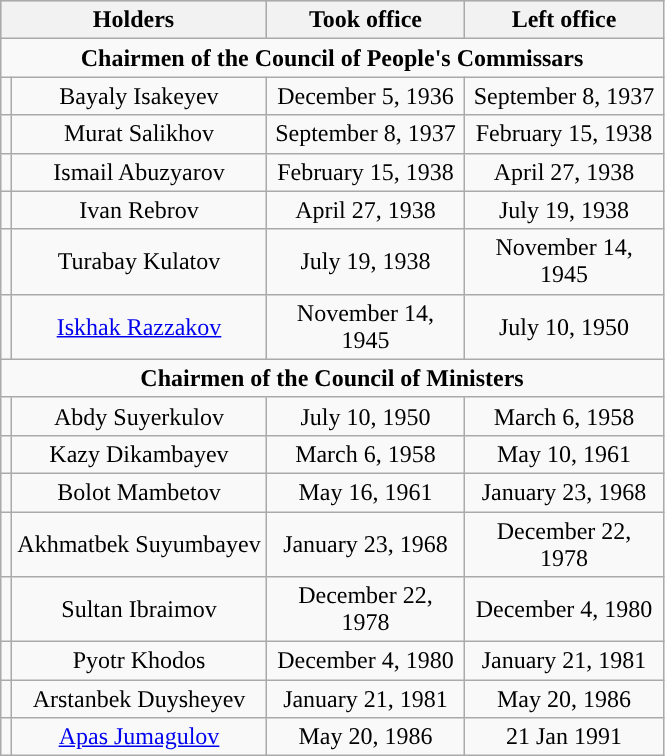<table class="wikitable" style="text-align:center">
<tr style="background:#cccccc">
<th colspan="2" width="150">Holders</th>
<th rowspan="1" width="125">Took office</th>
<th rowspan="1" width="125">Left office</th>
</tr>
<tr>
<td colspan="6" align=center><strong>Chairmen of the Council of People's Commissars</strong></td>
</tr>
<tr>
<td rowspan="1" style="background-color: "></td>
<td rowspan=1>Bayaly Isakeyev<br></td>
<td rowspan=1>December 5, 1936<br></td>
<td rowspan=1>September 8, 1937<br></td>
</tr>
<tr>
<td rowspan="1" style="background-color: "></td>
<td rowspan=1>Murat Salikhov<br></td>
<td rowspan=1>September 8, 1937<br></td>
<td rowspan=1>February 15, 1938<br></td>
</tr>
<tr>
<td rowspan="1" style="background-color: "></td>
<td rowspan=1>Ismail Abuzyarov<br></td>
<td rowspan=1>February 15, 1938<br></td>
<td rowspan=1>April 27, 1938<br></td>
</tr>
<tr>
<td rowspan="1" style="background-color: "></td>
<td rowspan=1>Ivan Rebrov<br></td>
<td rowspan=1>April 27, 1938<br></td>
<td rowspan=1>July 19, 1938<br></td>
</tr>
<tr>
<td rowspan="1" style="background-color: "></td>
<td rowspan=1>Turabay Kulatov<br></td>
<td rowspan=1>July 19, 1938<br></td>
<td rowspan=1>November 14, 1945<br></td>
</tr>
<tr>
<td rowspan="1" style="background-color: "></td>
<td rowspan=1><a href='#'>Iskhak Razzakov</a><br></td>
<td rowspan=1>November 14, 1945<br></td>
<td rowspan=1>July 10, 1950<br></td>
</tr>
<tr>
<td colspan="6" align=center><strong>Chairmen of the Council of Ministers</strong></td>
</tr>
<tr>
<td rowspan="1" style="background-color: "></td>
<td rowspan=1>Abdy Suyerkulov <br></td>
<td rowspan=1>July 10, 1950<br></td>
<td rowspan=1>March 6, 1958<br></td>
</tr>
<tr>
<td rowspan="1" style="background-color: "></td>
<td rowspan=1>Kazy Dikambayev<br></td>
<td rowspan=1>March 6, 1958<br></td>
<td rowspan=1>May 10, 1961<br></td>
</tr>
<tr>
<td rowspan="1" style="background-color: "></td>
<td rowspan=1>Bolot Mambetov<br></td>
<td rowspan=1>May 16, 1961<br></td>
<td rowspan=1>January 23, 1968<br></td>
</tr>
<tr>
<td rowspan="1" style="background-color: "></td>
<td rowspan=1>Akhmatbek Suyumbayev<br></td>
<td rowspan=1>January 23, 1968<br></td>
<td rowspan=1>December 22, 1978<br></td>
</tr>
<tr>
<td rowspan="1" style="background-color: "></td>
<td rowspan=1>Sultan Ibraimov<br></td>
<td rowspan=1>December 22, 1978<br></td>
<td rowspan=1>December 4, 1980<br></td>
</tr>
<tr>
<td rowspan="1" style="background-color: "></td>
<td rowspan=1>Pyotr Khodos<br></td>
<td rowspan=1>December 4, 1980<br></td>
<td rowspan=1>January 21, 1981<br></td>
</tr>
<tr>
<td rowspan="1" style="background-color: "></td>
<td rowspan=1>Arstanbek Duysheyev<br></td>
<td rowspan=1>January 21, 1981<br></td>
<td rowspan=1>May 20, 1986<br></td>
</tr>
<tr>
<td rowspan="1" style="background-color: "></td>
<td rowspan=1><a href='#'>Apas Jumagulov</a><br></td>
<td rowspan=1>May 20, 1986<br></td>
<td rowspan=1>21 Jan 1991  <br></td>
</tr>
</table>
